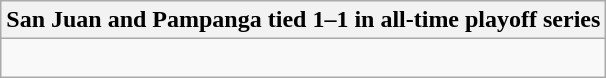<table class="wikitable collapsible collapsed">
<tr>
<th>San Juan and Pampanga tied 1–1 in all-time playoff series</th>
</tr>
<tr>
<td><br>
</td>
</tr>
</table>
